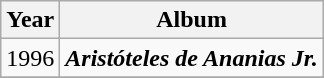<table class="wikitable">
<tr>
<th>Year</th>
<th>Album</th>
</tr>
<tr>
<td>1996</td>
<td><strong><em>Aristóteles de Ananias Jr.</em></strong></td>
</tr>
<tr>
</tr>
</table>
